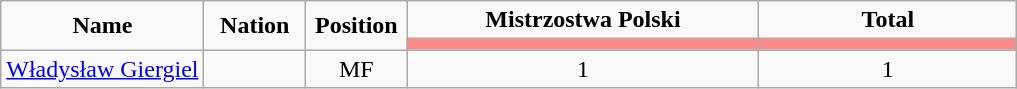<table class="wikitable" style="font-size: 100%; text-align: center;">
<tr>
<td rowspan="2" width="20%" align="center"><strong>Name</strong></td>
<td rowspan="2" width="10%" align="center"><strong>Nation</strong></td>
<td rowspan="2" width="10%" align="center"><strong>Position</strong></td>
<td colspan="1" align="center"><strong>Mistrzostwa Polski</strong></td>
<td colspan="1" align="center"><strong>Total</strong></td>
</tr>
<tr>
<th width=60 style="background: #FF8888"></th>
<th width=60 style="background: #FF8888"></th>
</tr>
<tr>
<td><a href='#'>Władysław Giergiel</a></td>
<td></td>
<td>MF</td>
<td>1</td>
<td>1</td>
</tr>
</table>
